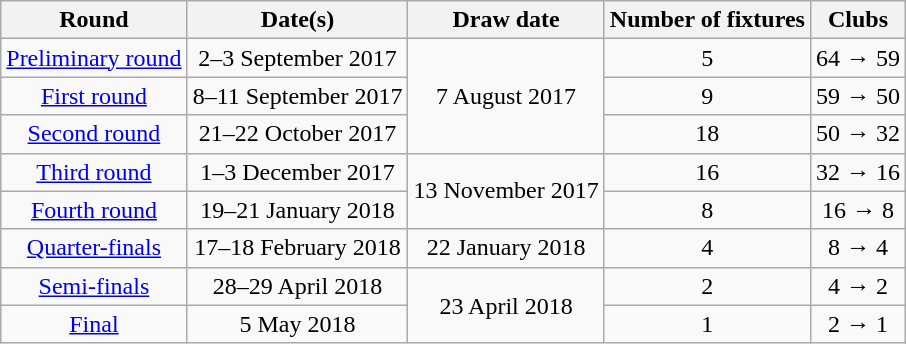<table class="wikitable" style="text-align:center">
<tr>
<th>Round</th>
<th>Date(s)</th>
<th>Draw date</th>
<th>Number of fixtures</th>
<th>Clubs</th>
</tr>
<tr>
<td><a href='#'>Preliminary round</a></td>
<td>2–3 September 2017</td>
<td rowspan=3>7 August 2017</td>
<td>5</td>
<td>64 → 59</td>
</tr>
<tr>
<td><a href='#'>First round</a></td>
<td>8–11 September 2017</td>
<td>9</td>
<td>59 → 50</td>
</tr>
<tr>
<td><a href='#'>Second round</a></td>
<td>21–22 October 2017</td>
<td>18</td>
<td>50 → 32</td>
</tr>
<tr>
<td><a href='#'>Third round</a></td>
<td>1–3 December 2017</td>
<td rowspan=2>13 November 2017</td>
<td>16</td>
<td>32 → 16</td>
</tr>
<tr>
<td><a href='#'>Fourth round</a></td>
<td>19–21 January 2018</td>
<td>8</td>
<td>16 → 8</td>
</tr>
<tr>
<td><a href='#'>Quarter-finals</a></td>
<td>17–18 February 2018</td>
<td>22 January 2018</td>
<td>4</td>
<td>8 → 4</td>
</tr>
<tr>
<td><a href='#'>Semi-finals</a></td>
<td>28–29 April 2018</td>
<td rowspan=2>23 April 2018</td>
<td>2</td>
<td>4 → 2</td>
</tr>
<tr>
<td><a href='#'>Final</a></td>
<td>5 May 2018</td>
<td>1</td>
<td>2 → 1</td>
</tr>
</table>
